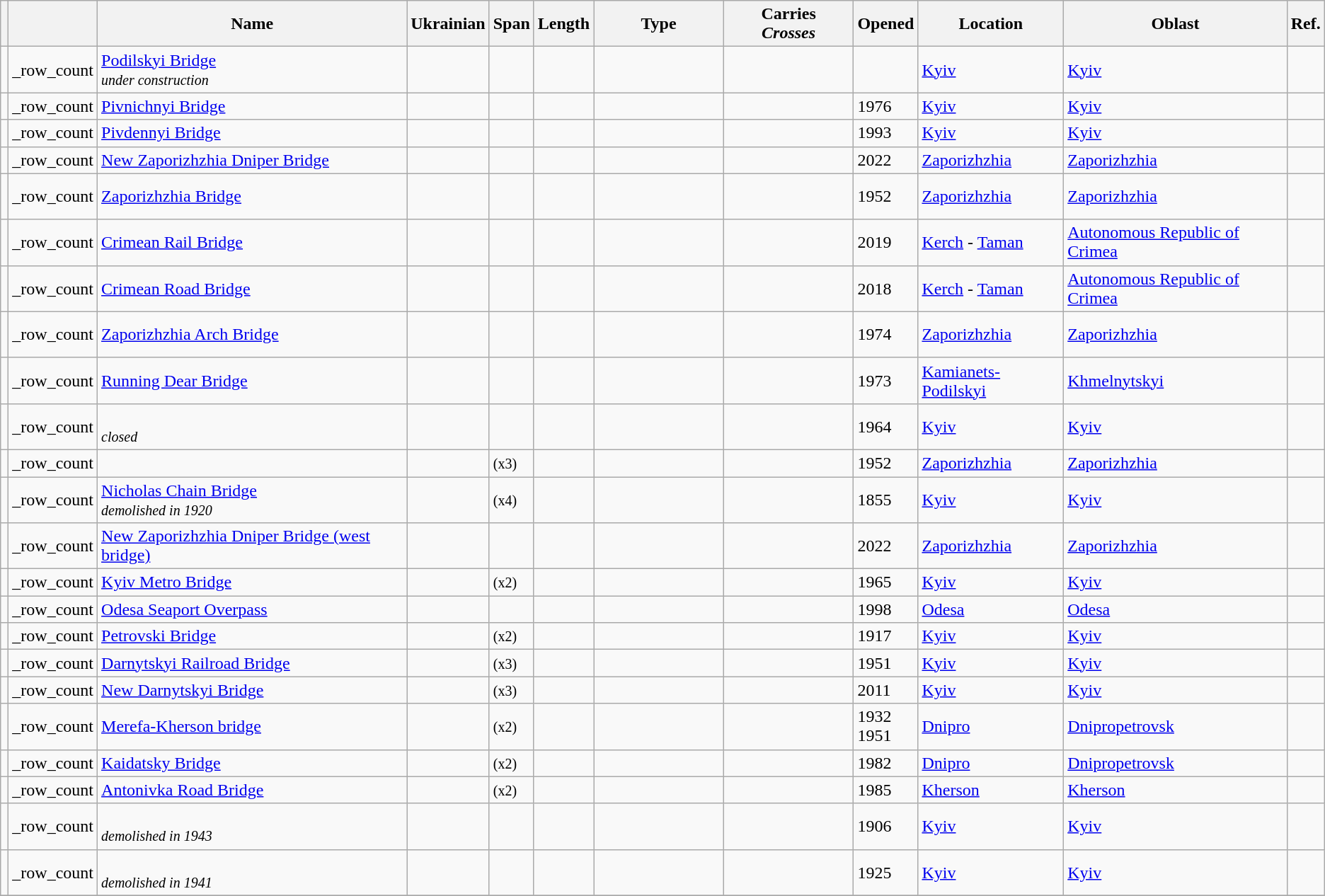<table class="wikitable sortable">
<tr>
<th class="unsortable"></th>
<th scope=col></th>
<th scope=col>Name</th>
<th scope=col>Ukrainian</th>
<th scope=col>Span</th>
<th scope=col>Length</th>
<th scope=col width="115">Type</th>
<th scope=col width="115">Carries<br><em>Crosses</em></th>
<th scope=col>Opened</th>
<th scope=col>Location</th>
<th scope=col>Oblast</th>
<th class="unsortable">Ref.</th>
</tr>
<tr>
<td></td>
<td>_row_count</td>
<td><a href='#'>Podilskyi Bridge</a><br><small><em>under construction</em></small></td>
<td></td>
<td></td>
<td></td>
<td><small></small></td>
<td></td>
<td></td>
<td><a href='#'>Kyiv</a><br><small></small></td>
<td><a href='#'>Kyiv</a></td>
<td></td>
</tr>
<tr>
<td></td>
<td>_row_count</td>
<td><a href='#'>Pivnichnyi Bridge</a></td>
<td></td>
<td></td>
<td></td>
<td><small></small></td>
<td></td>
<td>1976</td>
<td><a href='#'>Kyiv</a><br><small></small></td>
<td><a href='#'>Kyiv</a></td>
<td></td>
</tr>
<tr>
<td></td>
<td>_row_count</td>
<td><a href='#'>Pivdennyi Bridge</a></td>
<td></td>
<td></td>
<td></td>
<td><small></small></td>
<td></td>
<td>1993</td>
<td><a href='#'>Kyiv</a><br><small></small></td>
<td><a href='#'>Kyiv</a></td>
<td></td>
</tr>
<tr>
<td></td>
<td>_row_count</td>
<td><a href='#'>New Zaporizhzhia Dniper Bridge</a></td>
<td></td>
<td></td>
<td></td>
<td><small></small></td>
<td></td>
<td>2022</td>
<td><a href='#'>Zaporizhzhia</a><br><small></small></td>
<td><a href='#'>Zaporizhzhia</a></td>
<td><br></td>
</tr>
<tr>
<td></td>
<td>_row_count</td>
<td><a href='#'>Zaporizhzhia Bridge</a></td>
<td></td>
<td></td>
<td></td>
<td><small></small></td>
<td></td>
<td>1952</td>
<td><a href='#'>Zaporizhzhia</a><br><small></small></td>
<td><a href='#'>Zaporizhzhia</a></td>
<td><br><br></td>
</tr>
<tr>
<td></td>
<td>_row_count</td>
<td><a href='#'>Crimean Rail Bridge</a></td>
<td></td>
<td></td>
<td></td>
<td><small></small></td>
<td></td>
<td>2019</td>
<td><a href='#'>Kerch</a> - <a href='#'>Taman</a><br><small></small></td>
<td><a href='#'>Autonomous Republic of Crimea</a><br></td>
<td></td>
</tr>
<tr>
<td></td>
<td>_row_count</td>
<td><a href='#'>Crimean Road Bridge</a></td>
<td></td>
<td></td>
<td></td>
<td><small></small></td>
<td></td>
<td>2018</td>
<td><a href='#'>Kerch</a> - <a href='#'>Taman</a><br><small></small></td>
<td><a href='#'>Autonomous Republic of Crimea</a><br></td>
<td></td>
</tr>
<tr>
<td></td>
<td>_row_count</td>
<td><a href='#'>Zaporizhzhia Arch Bridge</a></td>
<td></td>
<td></td>
<td></td>
<td><small></small></td>
<td></td>
<td>1974</td>
<td><a href='#'>Zaporizhzhia</a><br><small></small></td>
<td><a href='#'>Zaporizhzhia</a></td>
<td><br><br></td>
</tr>
<tr>
<td></td>
<td>_row_count</td>
<td><a href='#'>Running Dear Bridge</a></td>
<td></td>
<td></td>
<td></td>
<td><small></small></td>
<td></td>
<td>1973</td>
<td><a href='#'>Kamianets-Podilskyi</a><br><small></small></td>
<td><a href='#'>Khmelnytskyi</a></td>
<td></td>
</tr>
<tr>
<td></td>
<td>_row_count</td>
<td><br><small><em>closed</em></small></td>
<td></td>
<td></td>
<td></td>
<td><small></small></td>
<td></td>
<td>1964</td>
<td><a href='#'>Kyiv</a><br><small></small></td>
<td><a href='#'>Kyiv</a></td>
<td></td>
</tr>
<tr>
<td></td>
<td>_row_count</td>
<td></td>
<td></td>
<td><small>(x3)</small></td>
<td></td>
<td><small></small></td>
<td></td>
<td>1952</td>
<td><a href='#'>Zaporizhzhia</a><br><small></small></td>
<td><a href='#'>Zaporizhzhia</a></td>
<td><br></td>
</tr>
<tr>
<td></td>
<td>_row_count</td>
<td><a href='#'>Nicholas Chain Bridge</a><br><small><em>demolished in 1920</em></small></td>
<td></td>
<td><small>(x4)</small></td>
<td></td>
<td><small></small></td>
<td></td>
<td>1855</td>
<td><a href='#'>Kyiv</a><br><small></small></td>
<td><a href='#'>Kyiv</a></td>
<td></td>
</tr>
<tr>
<td></td>
<td>_row_count</td>
<td><a href='#'>New Zaporizhzhia Dniper Bridge (west bridge)</a></td>
<td></td>
<td></td>
<td></td>
<td><small></small></td>
<td></td>
<td>2022</td>
<td><a href='#'>Zaporizhzhia</a><br><small></small></td>
<td><a href='#'>Zaporizhzhia</a></td>
<td><br></td>
</tr>
<tr>
<td></td>
<td>_row_count</td>
<td><a href='#'>Kyiv Metro Bridge</a></td>
<td></td>
<td><small>(x2)</small></td>
<td></td>
<td><small></small></td>
<td></td>
<td>1965</td>
<td><a href='#'>Kyiv</a><br><small></small></td>
<td><a href='#'>Kyiv</a></td>
<td></td>
</tr>
<tr>
<td></td>
<td>_row_count</td>
<td><a href='#'>Odesa Seaport Overpass</a></td>
<td></td>
<td></td>
<td></td>
<td><small></small></td>
<td></td>
<td>1998</td>
<td><a href='#'>Odesa</a><br><small></small></td>
<td><a href='#'>Odesa</a></td>
<td></td>
</tr>
<tr>
<td></td>
<td>_row_count</td>
<td><a href='#'>Petrovski Bridge</a></td>
<td></td>
<td><small>(x2)</small></td>
<td></td>
<td><small></small></td>
<td></td>
<td>1917</td>
<td><a href='#'>Kyiv</a><br><small></small></td>
<td><a href='#'>Kyiv</a></td>
<td></td>
</tr>
<tr>
<td></td>
<td>_row_count</td>
<td><a href='#'>Darnytskyi Railroad Bridge</a></td>
<td></td>
<td><small>(x3)</small></td>
<td></td>
<td><small></small></td>
<td></td>
<td>1951</td>
<td><a href='#'>Kyiv</a><br><small></small></td>
<td><a href='#'>Kyiv</a></td>
<td></td>
</tr>
<tr>
<td></td>
<td>_row_count</td>
<td><a href='#'>New Darnytskyi Bridge</a></td>
<td></td>
<td><small>(x3)</small></td>
<td></td>
<td><small></small></td>
<td></td>
<td>2011</td>
<td><a href='#'>Kyiv</a><br><small></small></td>
<td><a href='#'>Kyiv</a></td>
<td><br></td>
</tr>
<tr>
<td></td>
<td>_row_count</td>
<td><a href='#'>Merefa-Kherson bridge</a></td>
<td></td>
<td><small>(x2)</small></td>
<td></td>
<td><small></small></td>
<td></td>
<td>1932<br>1951</td>
<td><a href='#'>Dnipro</a><br><small></small></td>
<td><a href='#'>Dnipropetrovsk</a></td>
<td></td>
</tr>
<tr>
<td></td>
<td>_row_count</td>
<td><a href='#'>Kaidatsky Bridge</a></td>
<td></td>
<td><small>(x2)</small></td>
<td></td>
<td><small></small></td>
<td></td>
<td>1982</td>
<td><a href='#'>Dnipro</a><br><small></small></td>
<td><a href='#'>Dnipropetrovsk</a></td>
<td><br></td>
</tr>
<tr>
<td></td>
<td>_row_count</td>
<td><a href='#'>Antonivka Road Bridge</a></td>
<td></td>
<td><small>(x2)</small></td>
<td></td>
<td><small></small></td>
<td></td>
<td>1985</td>
<td><a href='#'>Kherson</a><br><small></small></td>
<td><a href='#'>Kherson</a></td>
<td><br></td>
</tr>
<tr>
<td></td>
<td>_row_count</td>
<td><br><small><em>demolished in 1943</em></small></td>
<td></td>
<td></td>
<td></td>
<td><small></small></td>
<td></td>
<td>1906</td>
<td><a href='#'>Kyiv</a><br><small></small></td>
<td><a href='#'>Kyiv</a></td>
<td></td>
</tr>
<tr>
<td></td>
<td>_row_count</td>
<td><br><small><em>demolished in 1941</em></small></td>
<td></td>
<td></td>
<td></td>
<td><small></small></td>
<td></td>
<td>1925</td>
<td><a href='#'>Kyiv</a><br><small></small></td>
<td><a href='#'>Kyiv</a></td>
<td></td>
</tr>
<tr>
</tr>
</table>
